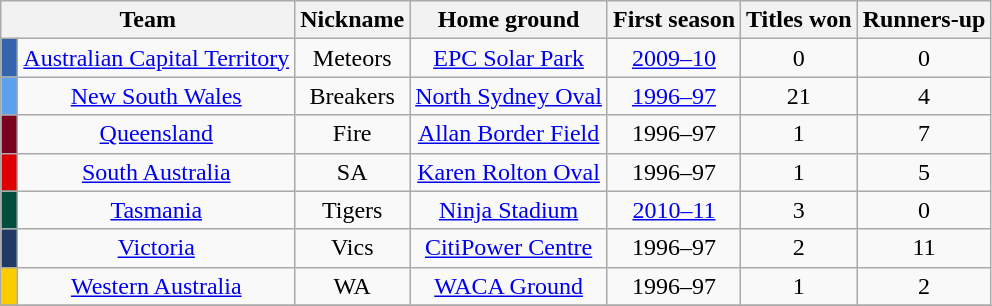<table class="wikitable">
<tr>
<th colspan="2" width="15">Team</th>
<th>Nickname</th>
<th>Home ground</th>
<th>First season</th>
<th>Titles won</th>
<th>Runners-up</th>
</tr>
<tr align=center>
<td bgcolor="#3464ab"> </td>
<td><a href='#'>Australian Capital Territory</a></td>
<td>Meteors</td>
<td><a href='#'>EPC Solar Park</a></td>
<td><a href='#'>2009–10</a></td>
<td>0</td>
<td>0</td>
</tr>
<tr align=center>
<td bgcolor="#5ca1ed"> </td>
<td><a href='#'>New South Wales</a></td>
<td>Breakers</td>
<td><a href='#'>North Sydney Oval</a></td>
<td><a href='#'>1996–97</a></td>
<td>21</td>
<td>4</td>
</tr>
<tr align=center>
<td bgcolor="#79001f"> </td>
<td><a href='#'>Queensland</a></td>
<td>Fire</td>
<td><a href='#'>Allan Border Field</a></td>
<td>1996–97</td>
<td>1</td>
<td>7</td>
</tr>
<tr align=center>
<td bgcolor="#de0000"> </td>
<td><a href='#'>South Australia</a></td>
<td>SA</td>
<td><a href='#'>Karen Rolton Oval</a></td>
<td>1996–97</td>
<td>1</td>
<td>5</td>
</tr>
<tr align=center>
<td bgcolor="#004c3d"> </td>
<td><a href='#'>Tasmania</a></td>
<td>Tigers</td>
<td><a href='#'>Ninja Stadium</a></td>
<td><a href='#'>2010–11</a></td>
<td>3</td>
<td>0</td>
</tr>
<tr align=center>
<td bgcolor="#213965"> </td>
<td><a href='#'>Victoria</a></td>
<td>Vics</td>
<td><a href='#'>CitiPower Centre</a></td>
<td>1996–97</td>
<td>2</td>
<td>11</td>
</tr>
<tr align=center>
<td bgcolor="#ffcc00"> </td>
<td><a href='#'>Western Australia</a></td>
<td>WA</td>
<td><a href='#'>WACA Ground</a></td>
<td>1996–97</td>
<td>1</td>
<td>2</td>
</tr>
<tr>
</tr>
</table>
